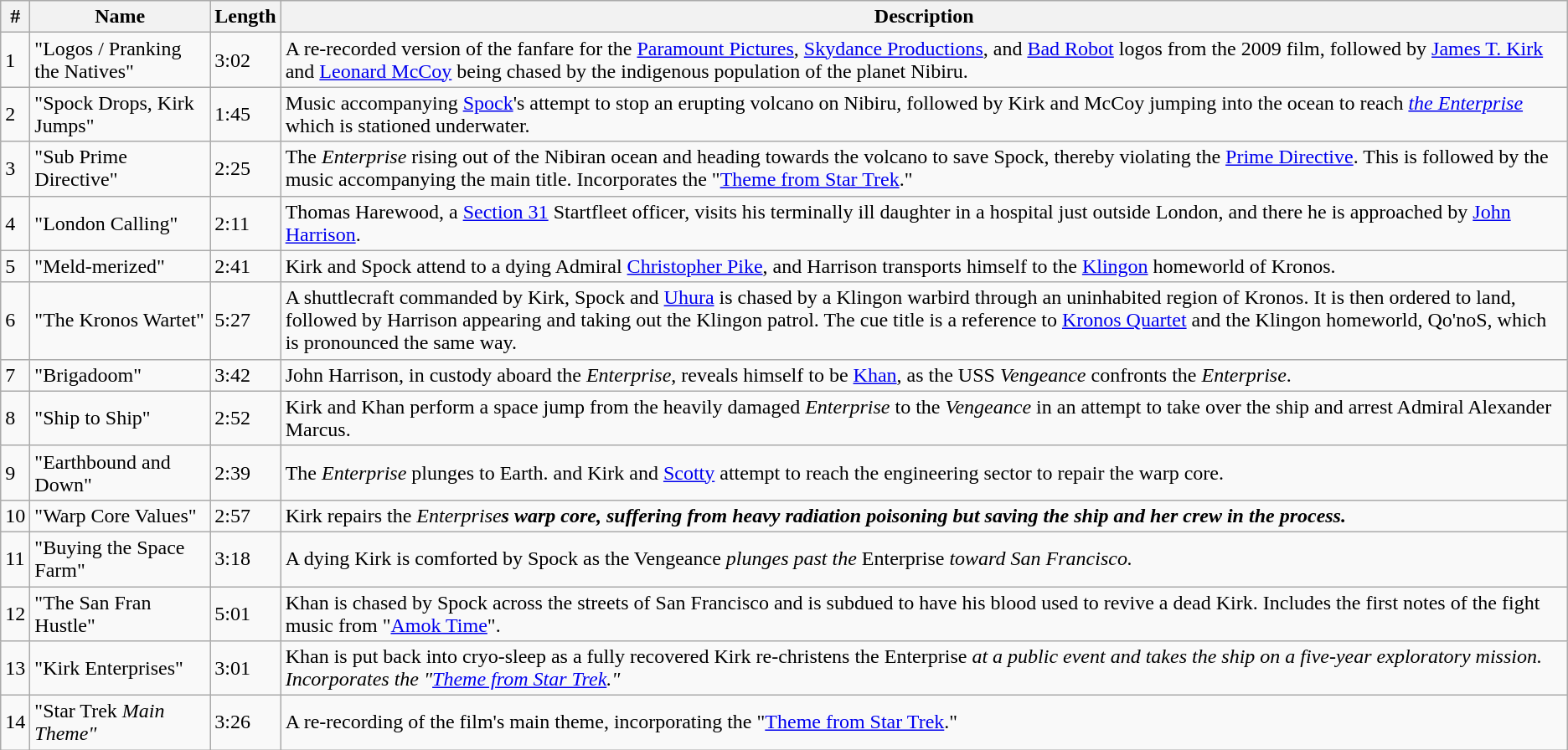<table class="wikitable">
<tr>
<th>#</th>
<th>Name</th>
<th>Length</th>
<th>Description</th>
</tr>
<tr>
<td>1</td>
<td>"Logos / Pranking the Natives"</td>
<td>3:02</td>
<td>A re-recorded version of the fanfare for the <a href='#'>Paramount Pictures</a>, <a href='#'>Skydance Productions</a>, and <a href='#'>Bad Robot</a> logos from the 2009 film, followed by <a href='#'>James T. Kirk</a> and <a href='#'>Leonard McCoy</a> being chased by the indigenous population of the planet Nibiru.</td>
</tr>
<tr>
<td>2</td>
<td>"Spock Drops, Kirk Jumps"</td>
<td>1:45</td>
<td>Music accompanying <a href='#'>Spock</a>'s attempt to stop an erupting volcano on Nibiru, followed by Kirk and McCoy jumping into the ocean to reach <em><a href='#'>the Enterprise</a></em> which is stationed underwater.</td>
</tr>
<tr>
<td>3</td>
<td>"Sub Prime Directive"</td>
<td>2:25</td>
<td>The <em>Enterprise</em> rising out of the Nibiran ocean and heading towards the volcano to save Spock, thereby violating the <a href='#'>Prime Directive</a>. This is followed by the music accompanying the main title. Incorporates the "<a href='#'>Theme from Star Trek</a>."</td>
</tr>
<tr>
<td>4</td>
<td>"London Calling"</td>
<td>2:11</td>
<td>Thomas Harewood, a <a href='#'>Section 31</a> Startfleet officer, visits his terminally ill daughter in a hospital just outside London, and there he is approached by <a href='#'>John Harrison</a>.</td>
</tr>
<tr>
<td>5</td>
<td>"Meld-merized"</td>
<td>2:41</td>
<td>Kirk and Spock attend to a dying Admiral <a href='#'>Christopher Pike</a>, and Harrison transports himself to the <a href='#'>Klingon</a> homeworld of Kronos.</td>
</tr>
<tr>
<td>6</td>
<td>"The Kronos Wartet"</td>
<td>5:27</td>
<td>A shuttlecraft commanded by Kirk, Spock and <a href='#'>Uhura</a> is chased by a Klingon warbird through an uninhabited region of Kronos. It is then ordered to land, followed by Harrison appearing and taking out the Klingon patrol. The cue title is a reference to <a href='#'>Kronos Quartet</a> and the Klingon homeworld, Qo'noS, which is pronounced the same way.</td>
</tr>
<tr>
<td>7</td>
<td>"Brigadoom"</td>
<td>3:42</td>
<td>John Harrison, in custody aboard the <em>Enterprise</em>, reveals himself to be <a href='#'>Khan</a>, as the USS <em>Vengeance</em> confronts the <em>Enterprise</em>.</td>
</tr>
<tr>
<td>8</td>
<td>"Ship to Ship"</td>
<td>2:52</td>
<td>Kirk and Khan perform a space jump from the heavily damaged <em>Enterprise</em> to the <em>Vengeance</em> in an attempt to take over the ship and arrest Admiral Alexander Marcus.</td>
</tr>
<tr>
<td>9</td>
<td>"Earthbound and Down"</td>
<td>2:39</td>
<td>The <em>Enterprise</em> plunges to Earth. and Kirk and <a href='#'>Scotty</a> attempt to reach the engineering sector to repair the warp core.</td>
</tr>
<tr>
<td>10</td>
<td>"Warp Core Values"</td>
<td>2:57</td>
<td>Kirk repairs the <em>Enterprise<strong>s warp core, suffering from heavy radiation poisoning but saving the ship and her crew in the process.</td>
</tr>
<tr>
<td>11</td>
<td>"Buying the Space Farm"</td>
<td>3:18</td>
<td>A dying Kirk is comforted by Spock as the </em>Vengeance<em> plunges past the </em>Enterprise<em> toward San Francisco.</td>
</tr>
<tr>
<td>12</td>
<td>"The San Fran Hustle"</td>
<td>5:01</td>
<td>Khan is chased by Spock across the streets of San Francisco and is subdued to have his blood used to revive a dead Kirk. Includes the first notes of the fight music from "<a href='#'>Amok Time</a>".</td>
</tr>
<tr>
<td>13</td>
<td>"Kirk Enterprises"</td>
<td>3:01</td>
<td>Khan is put back into cryo-sleep as a fully recovered Kirk re-christens the </em>Enterprise<em> at a public event and takes the ship on a five-year exploratory mission. Incorporates the "<a href='#'>Theme from Star Trek</a>."</td>
</tr>
<tr>
<td>14</td>
<td>"</em>Star Trek<em> Main Theme"</td>
<td>3:26</td>
<td>A re-recording of the film's main theme, incorporating the "<a href='#'>Theme from Star Trek</a>."</td>
</tr>
</table>
